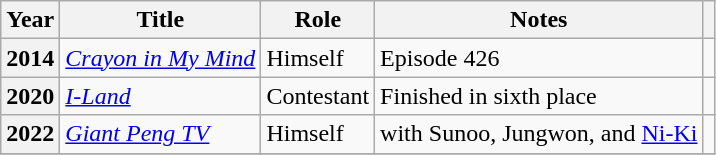<table class="wikitable plainrowheaders">
<tr>
<th scope="col">Year</th>
<th scope="col">Title</th>
<th scope="col">Role</th>
<th scope="col">Notes</th>
<th scope="col" class="unsortable"></th>
</tr>
<tr>
<th scope="row">2014</th>
<td><em><a href='#'>Crayon in My Mind</a></em></td>
<td>Himself</td>
<td>Episode 426</td>
<td></td>
</tr>
<tr>
<th scope="row">2020</th>
<td><em><a href='#'>I-Land</a></em></td>
<td>Contestant</td>
<td>Finished in sixth place</td>
<td></td>
</tr>
<tr>
<th scope="row">2022</th>
<td><em><a href='#'>Giant Peng TV</a></em></td>
<td>Himself</td>
<td>with Sunoo, Jungwon, and <a href='#'>Ni-Ki</a></td>
<td></td>
</tr>
<tr>
</tr>
</table>
